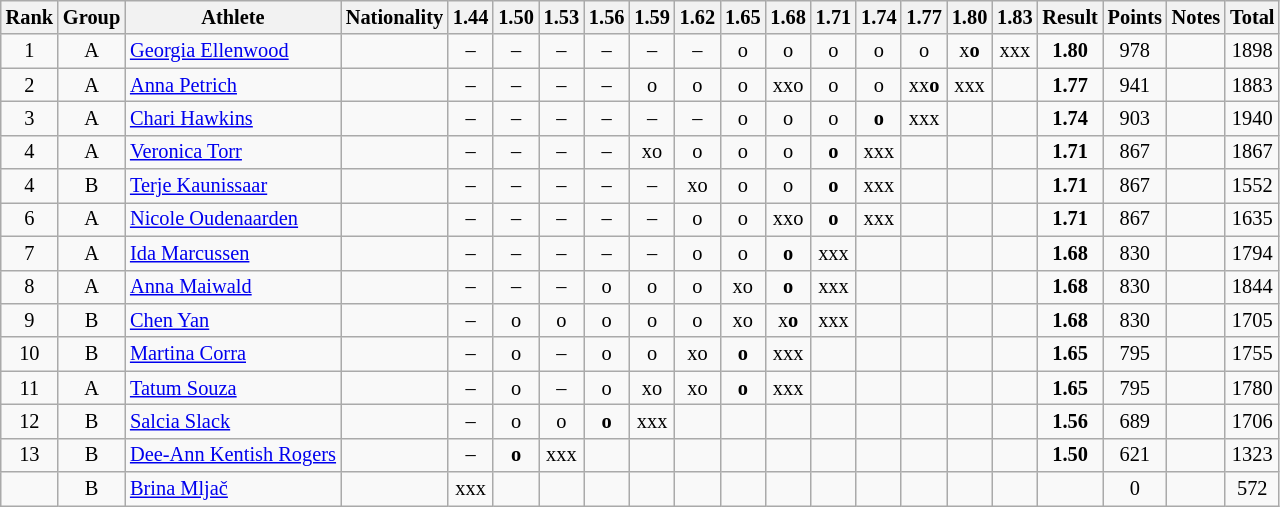<table class="wikitable sortable" style="text-align:center; font-size:85%">
<tr>
<th>Rank</th>
<th>Group</th>
<th>Athlete</th>
<th>Nationality</th>
<th>1.44</th>
<th>1.50</th>
<th>1.53</th>
<th>1.56</th>
<th>1.59</th>
<th>1.62</th>
<th>1.65</th>
<th>1.68</th>
<th>1.71</th>
<th>1.74</th>
<th>1.77</th>
<th>1.80</th>
<th>1.83</th>
<th>Result</th>
<th>Points</th>
<th>Notes</th>
<th>Total</th>
</tr>
<tr>
<td>1</td>
<td>A</td>
<td align="left"><a href='#'>Georgia Ellenwood</a></td>
<td align=left></td>
<td>–</td>
<td>–</td>
<td>–</td>
<td>–</td>
<td>–</td>
<td>–</td>
<td>o</td>
<td>o</td>
<td>o</td>
<td>o</td>
<td>o</td>
<td>x<strong>o</strong></td>
<td>xxx</td>
<td><strong>1.80</strong></td>
<td>978</td>
<td></td>
<td>1898</td>
</tr>
<tr>
<td>2</td>
<td>A</td>
<td align="left"><a href='#'>Anna Petrich</a></td>
<td align=left></td>
<td>–</td>
<td>–</td>
<td>–</td>
<td>–</td>
<td>o</td>
<td>o</td>
<td>o</td>
<td>xxo</td>
<td>o</td>
<td>o</td>
<td>xx<strong>o</strong></td>
<td>xxx</td>
<td></td>
<td><strong>1.77</strong></td>
<td>941</td>
<td></td>
<td>1883</td>
</tr>
<tr>
<td>3</td>
<td>A</td>
<td align="left"><a href='#'>Chari Hawkins</a></td>
<td align=left></td>
<td>–</td>
<td>–</td>
<td>–</td>
<td>–</td>
<td>–</td>
<td>–</td>
<td>o</td>
<td>o</td>
<td>o</td>
<td><strong>o</strong></td>
<td>xxx</td>
<td></td>
<td></td>
<td><strong>1.74</strong></td>
<td>903</td>
<td></td>
<td>1940</td>
</tr>
<tr>
<td>4</td>
<td>A</td>
<td align="left"><a href='#'>Veronica Torr</a></td>
<td align=left></td>
<td>–</td>
<td>–</td>
<td>–</td>
<td>–</td>
<td>xo</td>
<td>o</td>
<td>o</td>
<td>o</td>
<td><strong>o</strong></td>
<td>xxx</td>
<td></td>
<td></td>
<td></td>
<td><strong>1.71</strong></td>
<td>867</td>
<td></td>
<td>1867</td>
</tr>
<tr>
<td>4</td>
<td>B</td>
<td align="left"><a href='#'>Terje Kaunissaar</a></td>
<td align=left></td>
<td>–</td>
<td>–</td>
<td>–</td>
<td>–</td>
<td>–</td>
<td>xo</td>
<td>o</td>
<td>o</td>
<td><strong>o</strong></td>
<td>xxx</td>
<td></td>
<td></td>
<td></td>
<td><strong>1.71</strong></td>
<td>867</td>
<td></td>
<td>1552</td>
</tr>
<tr>
<td>6</td>
<td>A</td>
<td align="left"><a href='#'>Nicole Oudenaarden</a></td>
<td align=left></td>
<td>–</td>
<td>–</td>
<td>–</td>
<td>–</td>
<td>–</td>
<td>o</td>
<td>o</td>
<td>xxo</td>
<td><strong>o</strong></td>
<td>xxx</td>
<td></td>
<td></td>
<td></td>
<td><strong>1.71</strong></td>
<td>867</td>
<td></td>
<td>1635</td>
</tr>
<tr>
<td>7</td>
<td>A</td>
<td align="left"><a href='#'>Ida Marcussen</a></td>
<td align=left></td>
<td>–</td>
<td>–</td>
<td>–</td>
<td>–</td>
<td>–</td>
<td>o</td>
<td>o</td>
<td><strong>o</strong></td>
<td>xxx</td>
<td></td>
<td></td>
<td></td>
<td></td>
<td><strong>1.68</strong></td>
<td>830</td>
<td></td>
<td>1794</td>
</tr>
<tr>
<td>8</td>
<td>A</td>
<td align="left"><a href='#'>Anna Maiwald</a></td>
<td align=left></td>
<td>–</td>
<td>–</td>
<td>–</td>
<td>o</td>
<td>o</td>
<td>o</td>
<td>xo</td>
<td><strong>o</strong></td>
<td>xxx</td>
<td></td>
<td></td>
<td></td>
<td></td>
<td><strong>1.68</strong></td>
<td>830</td>
<td></td>
<td>1844</td>
</tr>
<tr>
<td>9</td>
<td>B</td>
<td align="left"><a href='#'>Chen Yan</a></td>
<td align=left></td>
<td>–</td>
<td>o</td>
<td>o</td>
<td>o</td>
<td>o</td>
<td>o</td>
<td>xo</td>
<td>x<strong>o</strong></td>
<td>xxx</td>
<td></td>
<td></td>
<td></td>
<td></td>
<td><strong>1.68</strong></td>
<td>830</td>
<td></td>
<td>1705</td>
</tr>
<tr>
<td>10</td>
<td>B</td>
<td align="left"><a href='#'>Martina Corra</a></td>
<td align=left></td>
<td>–</td>
<td>o</td>
<td>–</td>
<td>o</td>
<td>o</td>
<td>xo</td>
<td><strong>o</strong></td>
<td>xxx</td>
<td></td>
<td></td>
<td></td>
<td></td>
<td></td>
<td><strong>1.65</strong></td>
<td>795</td>
<td></td>
<td>1755</td>
</tr>
<tr>
<td>11</td>
<td>A</td>
<td align="left"><a href='#'>Tatum Souza</a></td>
<td align=left></td>
<td>–</td>
<td>o</td>
<td>–</td>
<td>o</td>
<td>xo</td>
<td>xo</td>
<td><strong>o</strong></td>
<td>xxx</td>
<td></td>
<td></td>
<td></td>
<td></td>
<td></td>
<td><strong>1.65</strong></td>
<td>795</td>
<td></td>
<td>1780</td>
</tr>
<tr>
<td>12</td>
<td>B</td>
<td align="left"><a href='#'>Salcia Slack</a></td>
<td align=left></td>
<td>–</td>
<td>o</td>
<td>o</td>
<td><strong>o</strong></td>
<td>xxx</td>
<td></td>
<td></td>
<td></td>
<td></td>
<td></td>
<td></td>
<td></td>
<td></td>
<td><strong>1.56</strong></td>
<td>689</td>
<td></td>
<td>1706</td>
</tr>
<tr>
<td>13</td>
<td>B</td>
<td align="left"><a href='#'>Dee-Ann Kentish Rogers</a></td>
<td align=left></td>
<td>–</td>
<td><strong>o</strong></td>
<td>xxx</td>
<td></td>
<td></td>
<td></td>
<td></td>
<td></td>
<td></td>
<td></td>
<td></td>
<td></td>
<td></td>
<td><strong>1.50</strong></td>
<td>621</td>
<td></td>
<td>1323</td>
</tr>
<tr>
<td></td>
<td>B</td>
<td align="left"><a href='#'>Brina Mljač</a></td>
<td align=left></td>
<td>xxx</td>
<td></td>
<td></td>
<td></td>
<td></td>
<td></td>
<td></td>
<td></td>
<td></td>
<td></td>
<td></td>
<td></td>
<td></td>
<td><strong></strong></td>
<td>0</td>
<td></td>
<td>572</td>
</tr>
</table>
